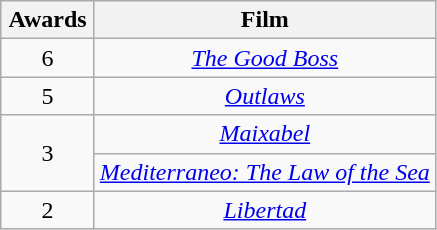<table class="wikitable plainrowheaders" style="text-align: center">
<tr>
<th scope="col" style="width:55px;">Awards</th>
<th scope="col" style="text-align:center;">Film</th>
</tr>
<tr>
<td scope=row style="text-align:center">6</td>
<td><em><a href='#'>The Good Boss</a></em></td>
</tr>
<tr>
<td scope=row style="text-align:center">5</td>
<td><em><a href='#'>Outlaws</a></em></td>
</tr>
<tr>
<td scope=row style="text-align:center" rowspan="2">3</td>
<td><em><a href='#'>Maixabel</a></em></td>
</tr>
<tr>
<td><em><a href='#'>Mediterraneo: The Law of the Sea</a></em></td>
</tr>
<tr>
<td scope=row style="text-align:center">2</td>
<td><em><a href='#'>Libertad</a></em></td>
</tr>
</table>
